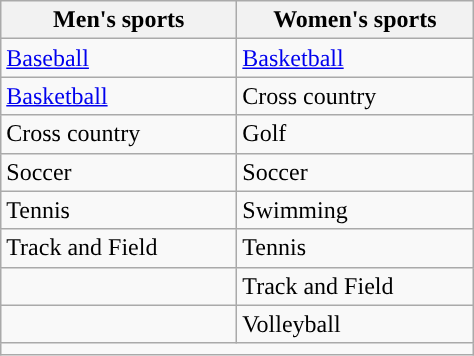<table class="wikitable"; style= "text-align: ">
<tr>
<th width=150px>Men's sports</th>
<th width=150px>Women's sports</th>
</tr>
<tr>
<td><a href='#'>Baseball</a></td>
<td><a href='#'>Basketball</a></td>
</tr>
<tr>
<td><a href='#'>Basketball</a></td>
<td>Cross country</td>
</tr>
<tr>
<td>Cross country</td>
<td>Golf</td>
</tr>
<tr>
<td>Soccer</td>
<td>Soccer</td>
</tr>
<tr>
<td>Tennis</td>
<td>Swimming</td>
</tr>
<tr>
<td>Track and Field</td>
<td>Tennis</td>
</tr>
<tr>
<td></td>
<td>Track and Field</td>
</tr>
<tr>
<td></td>
<td>Volleyball</td>
</tr>
<tr>
<td colspan=2></td>
</tr>
</table>
